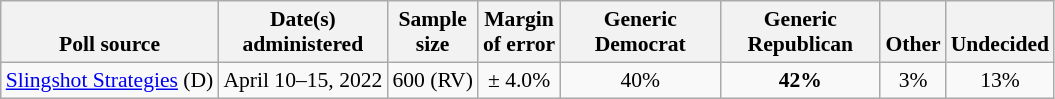<table class="wikitable" style="font-size:90%;text-align:center;">
<tr valign=bottom>
<th>Poll source</th>
<th>Date(s)<br>administered</th>
<th>Sample<br>size</th>
<th>Margin<br>of error</th>
<th style="width:100px;">Generic<br>Democrat</th>
<th style="width:100px;">Generic<br>Republican</th>
<th>Other</th>
<th>Undecided</th>
</tr>
<tr>
<td style="text-align:left;"><a href='#'>Slingshot Strategies</a> (D)</td>
<td>April 10–15, 2022</td>
<td>600 (RV)</td>
<td>± 4.0%</td>
<td>40%</td>
<td><strong>42%</strong></td>
<td>3%</td>
<td>13%</td>
</tr>
</table>
